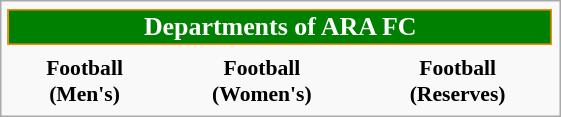<table class="infobox" style="font-size:90%; width:26em; text-align:center">
<tr>
<th colspan=3 style="font-size:120%; background-color: Green; color:#FFFFFF; border:1px solid #FF8C00; text-align:center">Departments of ARA FC</th>
</tr>
<tr>
<th></th>
<th></th>
<th></th>
</tr>
<tr>
<th>Football <br> (Men's)</th>
<th>Football <br> (Women's)</th>
<th>Football <br> (Reserves)</th>
</tr>
</table>
